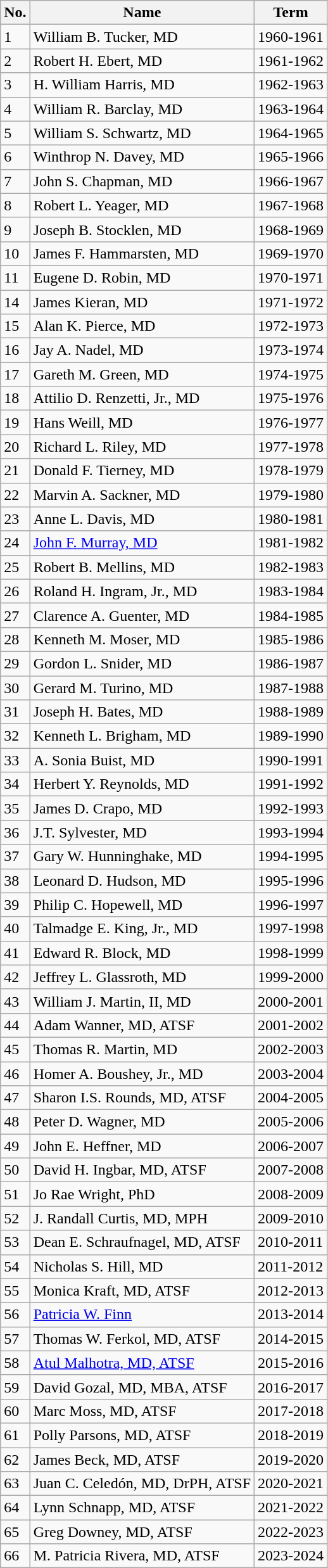<table class="wikitable">
<tr>
<th>No.</th>
<th>Name</th>
<th>Term</th>
</tr>
<tr>
<td>1</td>
<td>William B. Tucker, MD</td>
<td>1960-1961</td>
</tr>
<tr>
<td>2</td>
<td>Robert H. Ebert, MD</td>
<td>1961-1962</td>
</tr>
<tr>
<td>3</td>
<td>H. William Harris, MD</td>
<td>1962-1963</td>
</tr>
<tr>
<td>4</td>
<td>William R. Barclay, MD</td>
<td>1963-1964</td>
</tr>
<tr>
<td>5</td>
<td>William S. Schwartz, MD</td>
<td>1964-1965</td>
</tr>
<tr>
<td>6</td>
<td>Winthrop N. Davey, MD</td>
<td>1965-1966</td>
</tr>
<tr>
<td>7</td>
<td>John S. Chapman, MD</td>
<td>1966-1967</td>
</tr>
<tr>
<td>8</td>
<td>Robert L. Yeager, MD</td>
<td>1967-1968</td>
</tr>
<tr>
<td>9</td>
<td>Joseph B. Stocklen, MD</td>
<td>1968-1969</td>
</tr>
<tr>
<td>10</td>
<td>James F. Hammarsten, MD</td>
<td>1969-1970</td>
</tr>
<tr>
<td>11</td>
<td>Eugene D. Robin, MD</td>
<td>1970-1971</td>
</tr>
<tr>
<td>14</td>
<td>James Kieran, MD</td>
<td>1971-1972</td>
</tr>
<tr>
<td>15</td>
<td>Alan K. Pierce, MD</td>
<td>1972-1973</td>
</tr>
<tr>
<td>16</td>
<td>Jay A. Nadel, MD</td>
<td>1973-1974</td>
</tr>
<tr>
<td>17</td>
<td>Gareth M. Green, MD</td>
<td>1974-1975</td>
</tr>
<tr>
<td>18</td>
<td>Attilio D. Renzetti, Jr., MD</td>
<td>1975-1976</td>
</tr>
<tr>
<td>19</td>
<td>Hans Weill, MD</td>
<td>1976-1977</td>
</tr>
<tr>
<td>20</td>
<td>Richard L. Riley, MD</td>
<td>1977-1978</td>
</tr>
<tr>
<td>21</td>
<td>Donald F. Tierney, MD</td>
<td>1978-1979</td>
</tr>
<tr>
<td>22</td>
<td>Marvin A. Sackner, MD</td>
<td>1979-1980</td>
</tr>
<tr>
<td>23</td>
<td>Anne L. Davis, MD</td>
<td>1980-1981</td>
</tr>
<tr>
<td>24</td>
<td><a href='#'>John F. Murray, MD</a></td>
<td>1981-1982</td>
</tr>
<tr>
<td>25</td>
<td>Robert B. Mellins, MD</td>
<td>1982-1983</td>
</tr>
<tr>
<td>26</td>
<td>Roland H. Ingram, Jr., MD</td>
<td>1983-1984</td>
</tr>
<tr>
<td>27</td>
<td>Clarence A. Guenter, MD</td>
<td>1984-1985</td>
</tr>
<tr>
<td>28</td>
<td>Kenneth M. Moser, MD</td>
<td>1985-1986</td>
</tr>
<tr>
<td>29</td>
<td>Gordon L. Snider, MD</td>
<td>1986-1987</td>
</tr>
<tr>
<td>30</td>
<td>Gerard M. Turino, MD</td>
<td>1987-1988</td>
</tr>
<tr>
<td>31</td>
<td>Joseph H. Bates, MD</td>
<td>1988-1989</td>
</tr>
<tr>
<td>32</td>
<td>Kenneth L. Brigham, MD</td>
<td>1989-1990</td>
</tr>
<tr>
<td>33</td>
<td>A. Sonia Buist, MD</td>
<td>1990-1991</td>
</tr>
<tr>
<td>34</td>
<td>Herbert Y. Reynolds, MD</td>
<td>1991-1992</td>
</tr>
<tr>
<td>35</td>
<td>James D. Crapo, MD</td>
<td>1992-1993</td>
</tr>
<tr>
<td>36</td>
<td>J.T. Sylvester, MD</td>
<td>1993-1994</td>
</tr>
<tr>
<td>37</td>
<td>Gary W. Hunninghake, MD</td>
<td>1994-1995</td>
</tr>
<tr>
<td>38</td>
<td>Leonard D. Hudson, MD</td>
<td>1995-1996</td>
</tr>
<tr>
<td>39</td>
<td>Philip C. Hopewell, MD</td>
<td>1996-1997</td>
</tr>
<tr>
<td>40</td>
<td>Talmadge E. King, Jr., MD</td>
<td>1997-1998</td>
</tr>
<tr>
<td>41</td>
<td>Edward R. Block, MD</td>
<td>1998-1999</td>
</tr>
<tr>
<td>42</td>
<td>Jeffrey L. Glassroth, MD</td>
<td>1999-2000</td>
</tr>
<tr>
<td>43</td>
<td>William J. Martin, II, MD</td>
<td>2000-2001</td>
</tr>
<tr>
<td>44</td>
<td>Adam Wanner, MD, ATSF</td>
<td>2001-2002</td>
</tr>
<tr>
<td>45</td>
<td>Thomas R. Martin, MD</td>
<td>2002-2003</td>
</tr>
<tr>
<td>46</td>
<td>Homer A. Boushey, Jr., MD</td>
<td>2003-2004</td>
</tr>
<tr>
<td>47</td>
<td>Sharon I.S. Rounds, MD, ATSF</td>
<td>2004-2005</td>
</tr>
<tr>
<td>48</td>
<td>Peter D. Wagner, MD</td>
<td>2005-2006</td>
</tr>
<tr>
<td>49</td>
<td>John E. Heffner, MD</td>
<td>2006-2007</td>
</tr>
<tr>
<td>50</td>
<td>David H. Ingbar, MD, ATSF</td>
<td>2007-2008</td>
</tr>
<tr>
<td>51</td>
<td>Jo Rae Wright, PhD</td>
<td>2008-2009</td>
</tr>
<tr>
<td>52</td>
<td>J. Randall Curtis, MD, MPH</td>
<td>2009-2010</td>
</tr>
<tr>
<td>53</td>
<td>Dean E. Schraufnagel, MD, ATSF</td>
<td>2010-2011</td>
</tr>
<tr>
<td>54</td>
<td>Nicholas S. Hill, MD</td>
<td>2011-2012</td>
</tr>
<tr>
<td>55</td>
<td>Monica Kraft, MD, ATSF</td>
<td>2012-2013</td>
</tr>
<tr>
<td>56</td>
<td><a href='#'>Patricia W. Finn</a></td>
<td>2013-2014</td>
</tr>
<tr>
<td>57</td>
<td>Thomas W. Ferkol, MD, ATSF</td>
<td>2014-2015</td>
</tr>
<tr>
<td>58</td>
<td><a href='#'>Atul Malhotra, MD, ATSF</a></td>
<td>2015-2016</td>
</tr>
<tr>
<td>59</td>
<td>David Gozal, MD, MBA, ATSF</td>
<td>2016-2017</td>
</tr>
<tr>
<td>60</td>
<td>Marc Moss, MD, ATSF</td>
<td>2017-2018</td>
</tr>
<tr>
<td>61</td>
<td>Polly Parsons, MD, ATSF</td>
<td>2018-2019</td>
</tr>
<tr>
<td>62</td>
<td>James Beck, MD, ATSF</td>
<td>2019-2020</td>
</tr>
<tr>
<td>63</td>
<td>Juan C. Celedón, MD, DrPH, ATSF</td>
<td>2020-2021</td>
</tr>
<tr>
<td>64</td>
<td>Lynn Schnapp, MD, ATSF</td>
<td>2021-2022</td>
</tr>
<tr>
<td>65</td>
<td>Greg Downey, MD, ATSF</td>
<td>2022-2023</td>
</tr>
<tr>
<td>66</td>
<td>M. Patricia Rivera, MD, ATSF</td>
<td>2023-2024</td>
</tr>
</table>
